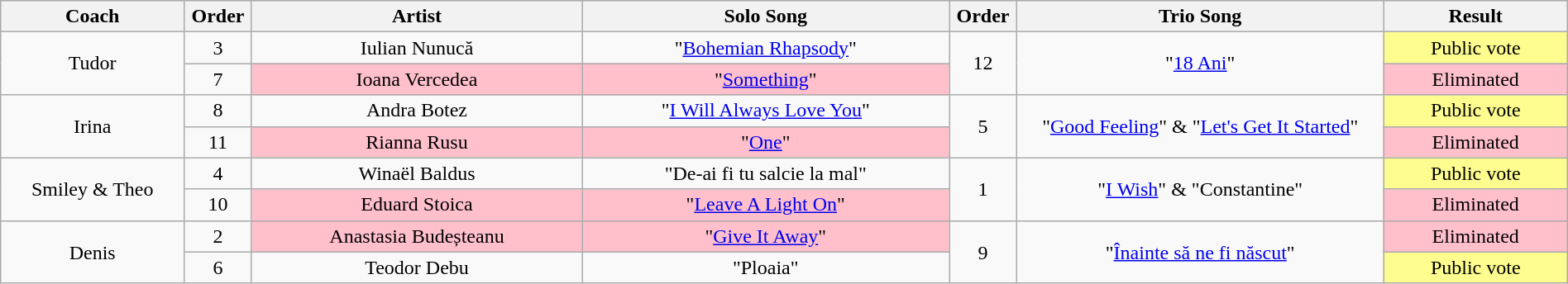<table class="wikitable" style="text-align: center; width:100%;">
<tr>
<th style="width:10%;">Coach</th>
<th style="width:02%;">Order</th>
<th style="width:18%;">Artist</th>
<th style="width:20%;">Solo Song</th>
<th style="width:02%;">Order</th>
<th style="width:20%;">Trio Song</th>
<th style="width:10%;">Result</th>
</tr>
<tr>
<td rowspan="2">Tudor</td>
<td>3</td>
<td>Iulian Nunucă</td>
<td>"<a href='#'>Bohemian Rhapsody</a>"</td>
<td rowspan="2">12</td>
<td rowspan="2">"<a href='#'>18 Ani</a>"</td>
<td bgcolor="#fdfc8f">Public vote</td>
</tr>
<tr>
<td>7</td>
<td bgcolor="pink">Ioana Vercedea</td>
<td bgcolor="pink">"<a href='#'>Something</a>"</td>
<td bgcolor="pink">Eliminated</td>
</tr>
<tr>
<td rowspan="2">Irina</td>
<td>8</td>
<td>Andra Botez</td>
<td>"<a href='#'>I Will Always Love You</a>"</td>
<td rowspan="2">5</td>
<td rowspan="2">"<a href='#'>Good Feeling</a>" & "<a href='#'>Let's Get It Started</a>"</td>
<td bgcolor="#fdfc8f">Public vote</td>
</tr>
<tr>
<td>11</td>
<td bgcolor="pink">Rianna Rusu</td>
<td bgcolor="pink">"<a href='#'>One</a>"</td>
<td bgcolor="pink">Eliminated</td>
</tr>
<tr>
<td rowspan="2">Smiley & Theo</td>
<td>4</td>
<td>Winaël Baldus</td>
<td>"De-ai fi tu salcie la mal"</td>
<td rowspan="2">1</td>
<td rowspan="2">"<a href='#'>I Wish</a>" & "Constantine"</td>
<td bgcolor="#fdfc8f">Public vote</td>
</tr>
<tr>
<td>10</td>
<td bgcolor="pink">Eduard Stoica</td>
<td bgcolor="pink">"<a href='#'>Leave A Light On</a>"</td>
<td bgcolor="pink">Eliminated</td>
</tr>
<tr>
<td rowspan="2">Denis</td>
<td>2</td>
<td bgcolor="pink">Anastasia Budeșteanu</td>
<td bgcolor="pink">"<a href='#'>Give It Away</a>"</td>
<td rowspan="2">9</td>
<td rowspan="2">"<a href='#'>Înainte să ne fi născut</a>"</td>
<td bgcolor="pink">Eliminated</td>
</tr>
<tr>
<td>6</td>
<td>Teodor Debu</td>
<td>"Ploaia"</td>
<td bgcolor="#fdfc8f">Public vote</td>
</tr>
</table>
